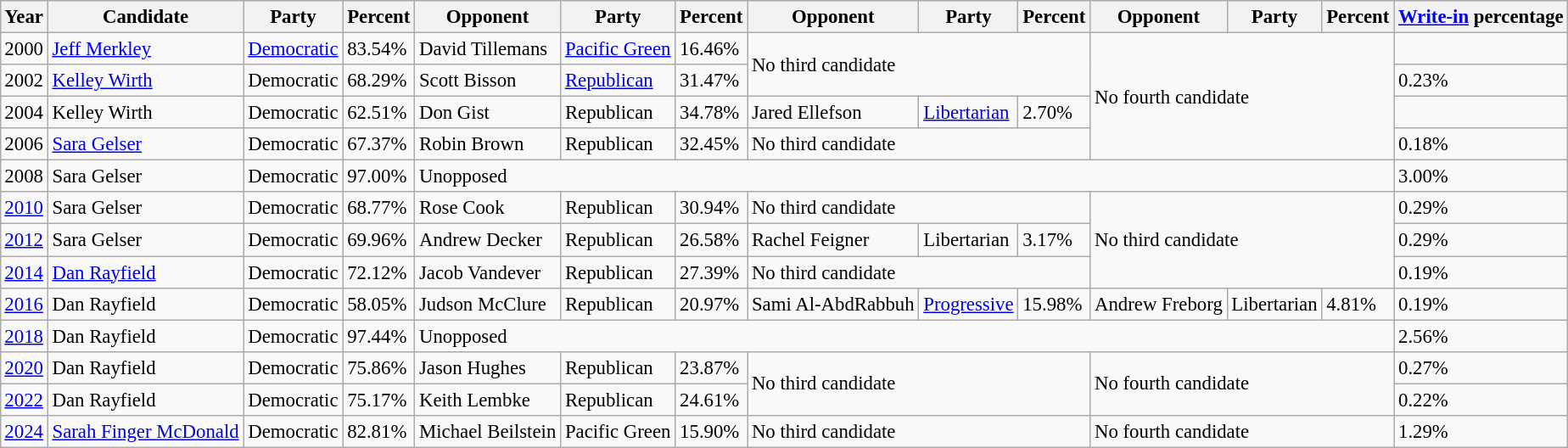<table class="wikitable sortable" style="margin:0.5em auto; font-size:95%;">
<tr>
<th>Year</th>
<th>Candidate</th>
<th>Party</th>
<th>Percent</th>
<th>Opponent</th>
<th>Party</th>
<th>Percent</th>
<th>Opponent</th>
<th>Party</th>
<th>Percent</th>
<th>Opponent</th>
<th>Party</th>
<th>Percent</th>
<th><a href='#'>Write-in</a> percentage</th>
</tr>
<tr>
<td>2000</td>
<td><a href='#'>Jeff Merkley</a></td>
<td><a href='#'>Democratic</a></td>
<td>83.54%</td>
<td>David Tillemans</td>
<td><a href='#'>Pacific Green</a></td>
<td>16.46%</td>
<td colspan="3" rowspan="2">No third candidate</td>
<td colspan="3" rowspan="4">No fourth candidate</td>
</tr>
<tr>
<td>2002</td>
<td><a href='#'>Kelley Wirth</a></td>
<td>Democratic</td>
<td>68.29%</td>
<td>Scott Bisson</td>
<td><a href='#'>Republican</a></td>
<td>31.47%</td>
<td>0.23%</td>
</tr>
<tr>
<td>2004</td>
<td>Kelley Wirth</td>
<td>Democratic</td>
<td>62.51%</td>
<td>Don Gist</td>
<td>Republican</td>
<td>34.78%</td>
<td>Jared Ellefson</td>
<td><a href='#'>Libertarian</a></td>
<td>2.70%</td>
<td></td>
</tr>
<tr>
<td>2006</td>
<td><a href='#'>Sara Gelser</a></td>
<td>Democratic</td>
<td>67.37%</td>
<td>Robin Brown</td>
<td>Republican</td>
<td>32.45%</td>
<td colspan="3">No third candidate</td>
<td>0.18%</td>
</tr>
<tr>
<td>2008</td>
<td>Sara Gelser</td>
<td>Democratic</td>
<td>97.00%</td>
<td colspan="9">Unopposed</td>
<td>3.00%</td>
</tr>
<tr>
<td><a href='#'>2010</a></td>
<td>Sara Gelser</td>
<td>Democratic</td>
<td>68.77%</td>
<td>Rose Cook</td>
<td>Republican</td>
<td>30.94%</td>
<td colspan="3">No third candidate</td>
<td colspan="3" rowspan="3">No third candidate</td>
<td>0.29%</td>
</tr>
<tr>
<td><a href='#'>2012</a></td>
<td>Sara Gelser</td>
<td>Democratic</td>
<td>69.96%</td>
<td>Andrew Decker</td>
<td>Republican</td>
<td>26.58%</td>
<td>Rachel Feigner</td>
<td>Libertarian</td>
<td>3.17%</td>
<td>0.29%</td>
</tr>
<tr>
<td><a href='#'>2014</a></td>
<td><a href='#'>Dan Rayfield</a></td>
<td>Democratic</td>
<td>72.12%</td>
<td>Jacob Vandever</td>
<td>Republican</td>
<td>27.39%</td>
<td colspan="3">No third candidate</td>
<td>0.19%</td>
</tr>
<tr>
<td><a href='#'>2016</a></td>
<td>Dan Rayfield</td>
<td>Democratic</td>
<td>58.05%</td>
<td>Judson McClure</td>
<td>Republican</td>
<td>20.97%</td>
<td>Sami Al-AbdRabbuh</td>
<td><a href='#'>Progressive</a></td>
<td>15.98%</td>
<td>Andrew Freborg</td>
<td>Libertarian</td>
<td>4.81%</td>
<td>0.19%</td>
</tr>
<tr>
<td><a href='#'>2018</a></td>
<td>Dan Rayfield</td>
<td>Democratic</td>
<td>97.44%</td>
<td colspan="9">Unopposed</td>
<td>2.56%</td>
</tr>
<tr>
<td><a href='#'>2020</a></td>
<td>Dan Rayfield</td>
<td>Democratic</td>
<td>75.86%</td>
<td>Jason Hughes</td>
<td>Republican</td>
<td>23.87%</td>
<td colspan="3" rowspan="2">No third candidate</td>
<td colspan="3" rowspan="2">No fourth candidate</td>
<td>0.27%</td>
</tr>
<tr>
<td><a href='#'>2022</a></td>
<td>Dan Rayfield</td>
<td>Democratic</td>
<td>75.17%</td>
<td>Keith Lembke</td>
<td>Republican</td>
<td>24.61%</td>
<td>0.22%</td>
</tr>
<tr>
<td><a href='#'>2024</a></td>
<td><a href='#'>Sarah Finger McDonald</a></td>
<td>Democratic</td>
<td>82.81%</td>
<td>Michael Beilstein</td>
<td>Pacific Green</td>
<td>15.90%</td>
<td colspan="3" rowspan="2">No third candidate</td>
<td colspan="3" rowspan="4">No fourth candidate</td>
<td>1.29%</td>
</tr>
</table>
